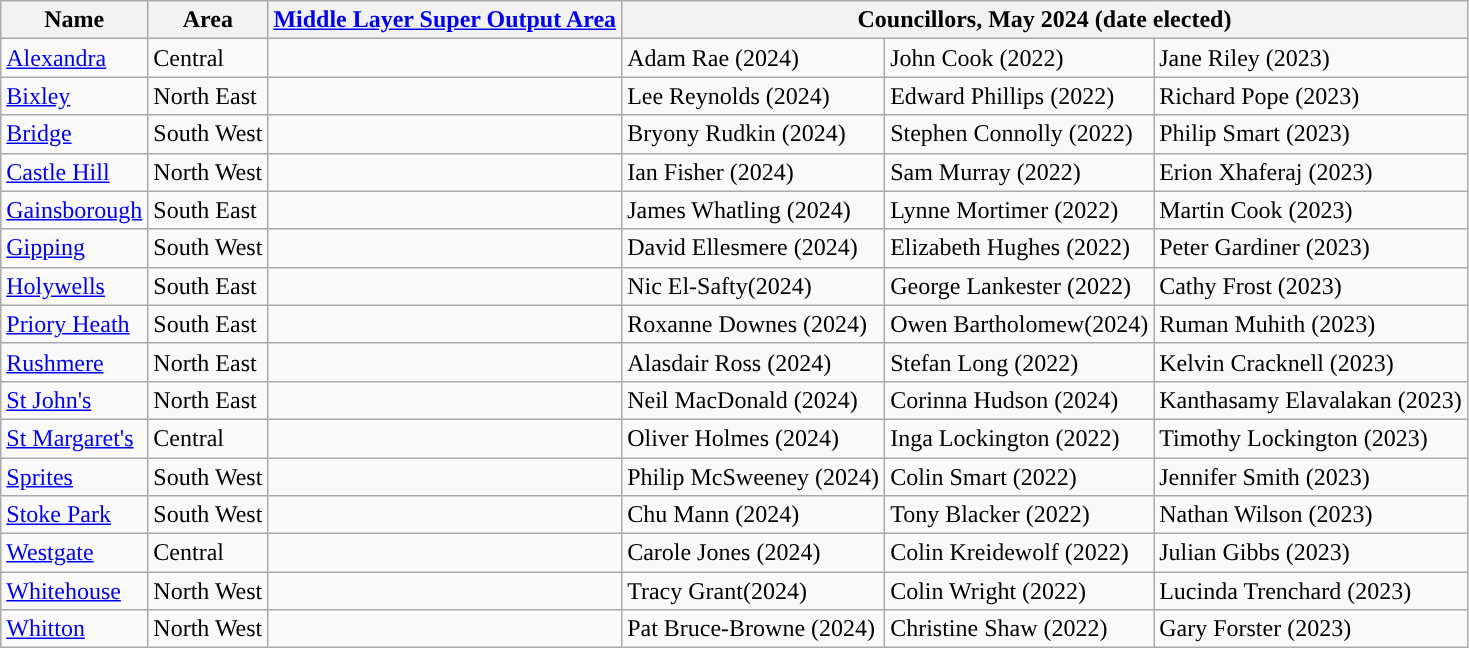<table class="wikitable plainrowheaders sortable" style="text-align:left">
<tr>
<th>Name</th>
<th>Area</th>
<th><a href='#'>Middle Layer Super Output Area</a></th>
<th colspan=3>Councillors, May 2024 (date elected)</th>
</tr>
<tr>
<td><a href='#'>Alexandra</a></td>
<td>Central</td>
<td></td>
<td ! style="background-color:">Adam Rae (2024)</td>
<td ! style="background-color:">John Cook (2022)</td>
<td ! style="background-color:">Jane Riley (2023)</td>
</tr>
<tr>
<td><a href='#'>Bixley</a></td>
<td>North East</td>
<td></td>
<td ! style="background-color:">Lee Reynolds (2024)</td>
<td ! style="background-color:">Edward Phillips (2022)</td>
<td ! style="background-color:">Richard Pope (2023)</td>
</tr>
<tr>
<td><a href='#'>Bridge</a></td>
<td>South West</td>
<td></td>
<td ! style="background-color:">Bryony Rudkin (2024)</td>
<td ! style="background-color:">Stephen Connolly (2022)</td>
<td ! style="background-color:">Philip Smart (2023)</td>
</tr>
<tr>
<td><a href='#'>Castle Hill</a></td>
<td>North West</td>
<td></td>
<td ! style="background-color:">Ian Fisher (2024)</td>
<td ! style="background-color:">Sam Murray (2022)</td>
<td ! style="background-color:">Erion Xhaferaj (2023)</td>
</tr>
<tr>
<td><a href='#'>Gainsborough</a></td>
<td>South East</td>
<td></td>
<td ! style="background-color:">James Whatling (2024)</td>
<td ! style="background-color:">Lynne Mortimer (2022)</td>
<td ! style="background-color:">Martin Cook (2023)</td>
</tr>
<tr>
<td><a href='#'>Gipping</a></td>
<td>South West</td>
<td></td>
<td ! style="background-color:">David Ellesmere (2024)</td>
<td ! style="background-color:">Elizabeth Hughes (2022)</td>
<td ! style="background-color:">Peter Gardiner (2023)</td>
</tr>
<tr>
<td><a href='#'>Holywells</a></td>
<td>South East</td>
<td></td>
<td ! style="background-color:">Nic El-Safty(2024)</td>
<td ! style="background-color:">George Lankester (2022)</td>
<td ! style="background-color:">Cathy Frost (2023)</td>
</tr>
<tr>
<td><a href='#'>Priory Heath</a></td>
<td>South East</td>
<td></td>
<td ! style="background-color:">Roxanne Downes (2024)</td>
<td ! style="background-color:">Owen Bartholomew(2024)</td>
<td ! style="background-color:">Ruman Muhith (2023)</td>
</tr>
<tr>
<td><a href='#'>Rushmere</a></td>
<td>North East</td>
<td></td>
<td ! style="background-color:">Alasdair Ross (2024)</td>
<td ! style="background-color:">Stefan Long (2022)</td>
<td ! style="background-color:">Kelvin Cracknell (2023)</td>
</tr>
<tr>
<td><a href='#'>St John's</a></td>
<td>North East</td>
<td></td>
<td ! style="background-color:">Neil MacDonald (2024)</td>
<td ! style="background-color:">Corinna Hudson (2024)</td>
<td ! style="background-color:">Kanthasamy Elavalakan (2023)</td>
</tr>
<tr>
<td><a href='#'>St Margaret's</a></td>
<td>Central</td>
<td></td>
<td ! style="background-color:">Oliver Holmes (2024)</td>
<td ! style="background-color:">Inga Lockington (2022)</td>
<td ! style="background-color:">Timothy Lockington (2023)</td>
</tr>
<tr>
<td><a href='#'>Sprites</a></td>
<td>South West</td>
<td></td>
<td ! style="background-color:">Philip McSweeney (2024)</td>
<td ! style="background-color:">Colin Smart (2022)</td>
<td ! style="background-color:">Jennifer Smith (2023)</td>
</tr>
<tr>
<td><a href='#'>Stoke Park</a></td>
<td>South West</td>
<td></td>
<td ! style="background-color:">Chu Mann (2024)</td>
<td ! style="background-color:">Tony Blacker (2022)</td>
<td ! style="background-color:">Nathan Wilson (2023)</td>
</tr>
<tr>
<td><a href='#'>Westgate</a></td>
<td>Central</td>
<td></td>
<td ! style="background-color:">Carole Jones (2024)</td>
<td ! style="background-color:">Colin Kreidewolf (2022)</td>
<td ! style="background-color:">Julian Gibbs (2023)</td>
</tr>
<tr>
<td><a href='#'>Whitehouse</a></td>
<td>North West</td>
<td></td>
<td ! style="background-color:">Tracy Grant(2024)</td>
<td ! style="background-color:">Colin Wright (2022)</td>
<td ! style="background-color:">Lucinda Trenchard (2023)</td>
</tr>
<tr>
<td><a href='#'>Whitton</a></td>
<td>North West</td>
<td></td>
<td ! style="background-color:">Pat Bruce-Browne (2024)</td>
<td ! style="background-color:">Christine Shaw (2022)</td>
<td ! style="background-color:">Gary Forster (2023)</td>
</tr>
</table>
